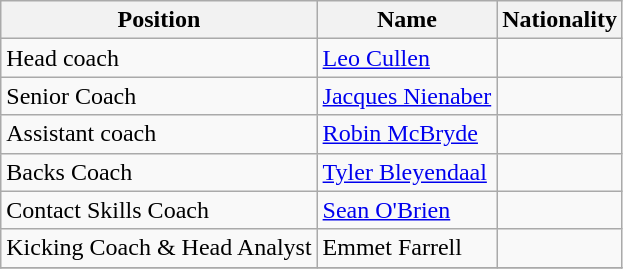<table class="wikitable">
<tr>
<th>Position</th>
<th>Name</th>
<th>Nationality</th>
</tr>
<tr>
<td>Head coach</td>
<td><a href='#'>Leo Cullen</a></td>
<td></td>
</tr>
<tr>
<td>Senior Coach</td>
<td><a href='#'>Jacques Nienaber</a></td>
<td></td>
</tr>
<tr>
<td>Assistant coach</td>
<td><a href='#'>Robin McBryde</a></td>
<td></td>
</tr>
<tr>
<td>Backs Coach</td>
<td><a href='#'>Tyler Bleyendaal</a></td>
<td></td>
</tr>
<tr>
<td>Contact Skills Coach</td>
<td><a href='#'>Sean O'Brien</a></td>
<td></td>
</tr>
<tr>
<td>Kicking Coach & Head Analyst</td>
<td>Emmet Farrell</td>
<td></td>
</tr>
<tr>
</tr>
</table>
